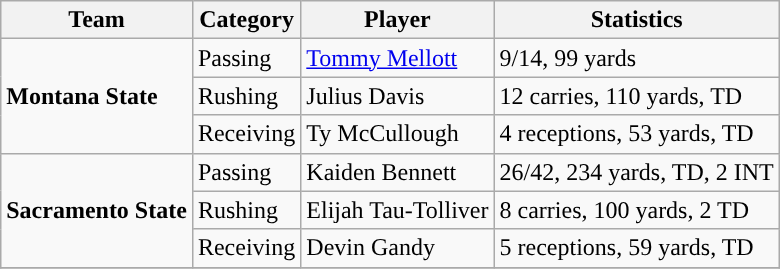<table class="wikitable" style="float: right;">
<tr>
<th>Team</th>
<th>Category</th>
<th>Player</th>
<th>Statistics</th>
</tr>
<tr>
<td rowspan=3><strong>Montana State</strong></td>
<td>Passing</td>
<td><a href='#'>Tommy Mellott</a></td>
<td>9/14, 99 yards</td>
</tr>
<tr>
<td>Rushing</td>
<td>Julius Davis</td>
<td>12 carries, 110 yards, TD</td>
</tr>
<tr>
<td>Receiving</td>
<td>Ty McCullough</td>
<td>4 receptions, 53 yards, TD</td>
</tr>
<tr>
<td rowspan=3><strong>Sacramento State</strong></td>
<td>Passing</td>
<td>Kaiden Bennett</td>
<td>26/42, 234 yards, TD, 2 INT</td>
</tr>
<tr>
<td>Rushing</td>
<td>Elijah Tau-Tolliver</td>
<td>8 carries, 100 yards, 2 TD</td>
</tr>
<tr>
<td>Receiving</td>
<td>Devin Gandy</td>
<td>5 receptions, 59 yards, TD</td>
</tr>
<tr>
</tr>
</table>
